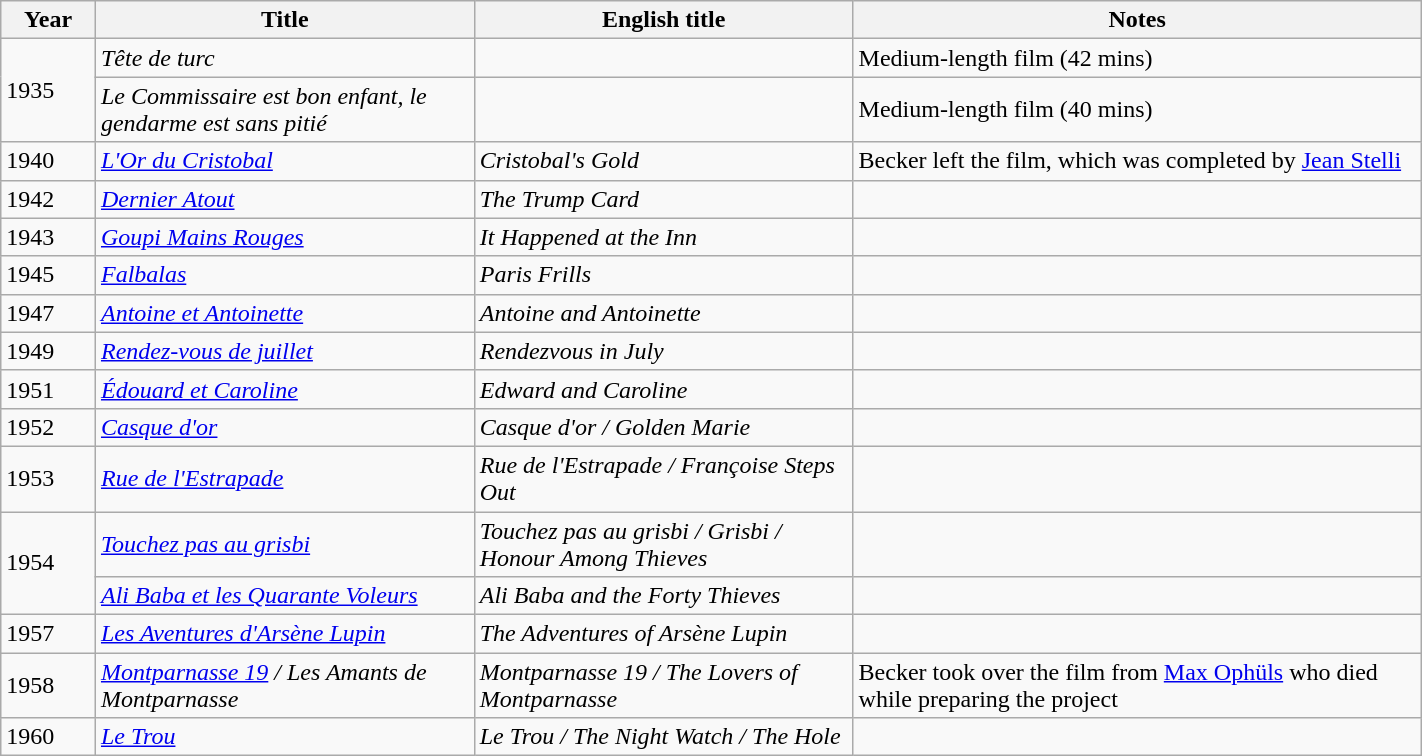<table class="wikitable" width="75%">
<tr>
<th width="5%">Year</th>
<th width="20%">Title</th>
<th width="20%">English title</th>
<th width="30%">Notes</th>
</tr>
<tr>
<td rowspan="2">1935</td>
<td><em>Tête de turc</em></td>
<td></td>
<td>Medium-length film (42 mins)</td>
</tr>
<tr>
<td><em>Le Commissaire est bon enfant, le gendarme est sans pitié</em></td>
<td></td>
<td>Medium-length film (40 mins)</td>
</tr>
<tr>
<td>1940</td>
<td><em><a href='#'>L'Or du Cristobal</a></em></td>
<td><em>Cristobal's Gold</em></td>
<td>Becker left the film, which was completed by <a href='#'>Jean Stelli</a></td>
</tr>
<tr>
<td>1942</td>
<td><em><a href='#'>Dernier Atout</a></em></td>
<td><em>The Trump Card</em></td>
<td></td>
</tr>
<tr>
<td>1943</td>
<td><em><a href='#'>Goupi Mains Rouges</a></em></td>
<td><em>It Happened at the Inn</em></td>
<td></td>
</tr>
<tr>
<td>1945</td>
<td><em><a href='#'>Falbalas</a></em></td>
<td><em>Paris Frills</em></td>
<td></td>
</tr>
<tr>
<td>1947</td>
<td><em><a href='#'>Antoine et Antoinette</a></em></td>
<td><em>Antoine and Antoinette</em></td>
<td></td>
</tr>
<tr>
<td>1949</td>
<td><em><a href='#'>Rendez-vous de juillet</a></em></td>
<td><em>Rendezvous in July</em></td>
<td></td>
</tr>
<tr>
<td>1951</td>
<td><em><a href='#'>Édouard et Caroline</a></em></td>
<td><em>Edward and Caroline</em></td>
<td></td>
</tr>
<tr>
<td>1952</td>
<td><em><a href='#'>Casque d'or</a></em></td>
<td><em>Casque d'or / Golden Marie</em></td>
<td></td>
</tr>
<tr>
<td>1953</td>
<td><em><a href='#'>Rue de l'Estrapade</a></em></td>
<td><em>Rue de l'Estrapade / Françoise Steps Out</em></td>
<td></td>
</tr>
<tr>
<td rowspan="2">1954</td>
<td><em><a href='#'>Touchez pas au grisbi</a></em></td>
<td><em> Touchez pas au grisbi / Grisbi / Honour Among Thieves</em></td>
<td></td>
</tr>
<tr>
<td><em><a href='#'>Ali Baba et les Quarante Voleurs</a></em></td>
<td><em>Ali Baba and the Forty Thieves</em></td>
<td></td>
</tr>
<tr>
<td>1957</td>
<td><em><a href='#'>Les Aventures d'Arsène Lupin</a></em></td>
<td><em>The Adventures of Arsène Lupin</em></td>
<td></td>
</tr>
<tr>
<td>1958</td>
<td><em><a href='#'>Montparnasse 19</a> / Les Amants de Montparnasse</em></td>
<td><em>Montparnasse 19 / The Lovers of Montparnasse</em></td>
<td>Becker took over the film from <a href='#'>Max Ophüls</a> who died while preparing the project</td>
</tr>
<tr>
<td>1960</td>
<td><em><a href='#'>Le Trou</a></em></td>
<td><em>Le Trou / The Night Watch / The Hole</em></td>
<td></td>
</tr>
</table>
